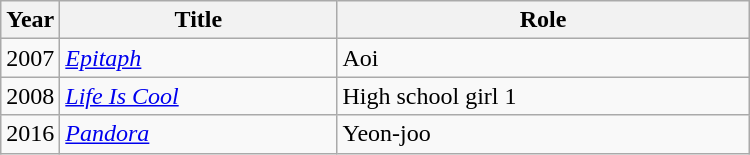<table class="wikitable" style="width:500px">
<tr>
<th width=10>Year</th>
<th>Title</th>
<th>Role</th>
</tr>
<tr>
<td>2007</td>
<td><em><a href='#'>Epitaph</a></em></td>
<td>Aoi</td>
</tr>
<tr>
<td>2008</td>
<td><em><a href='#'>Life Is Cool</a></em></td>
<td>High school girl 1</td>
</tr>
<tr>
<td>2016</td>
<td><em><a href='#'>Pandora</a></em></td>
<td>Yeon-joo</td>
</tr>
</table>
